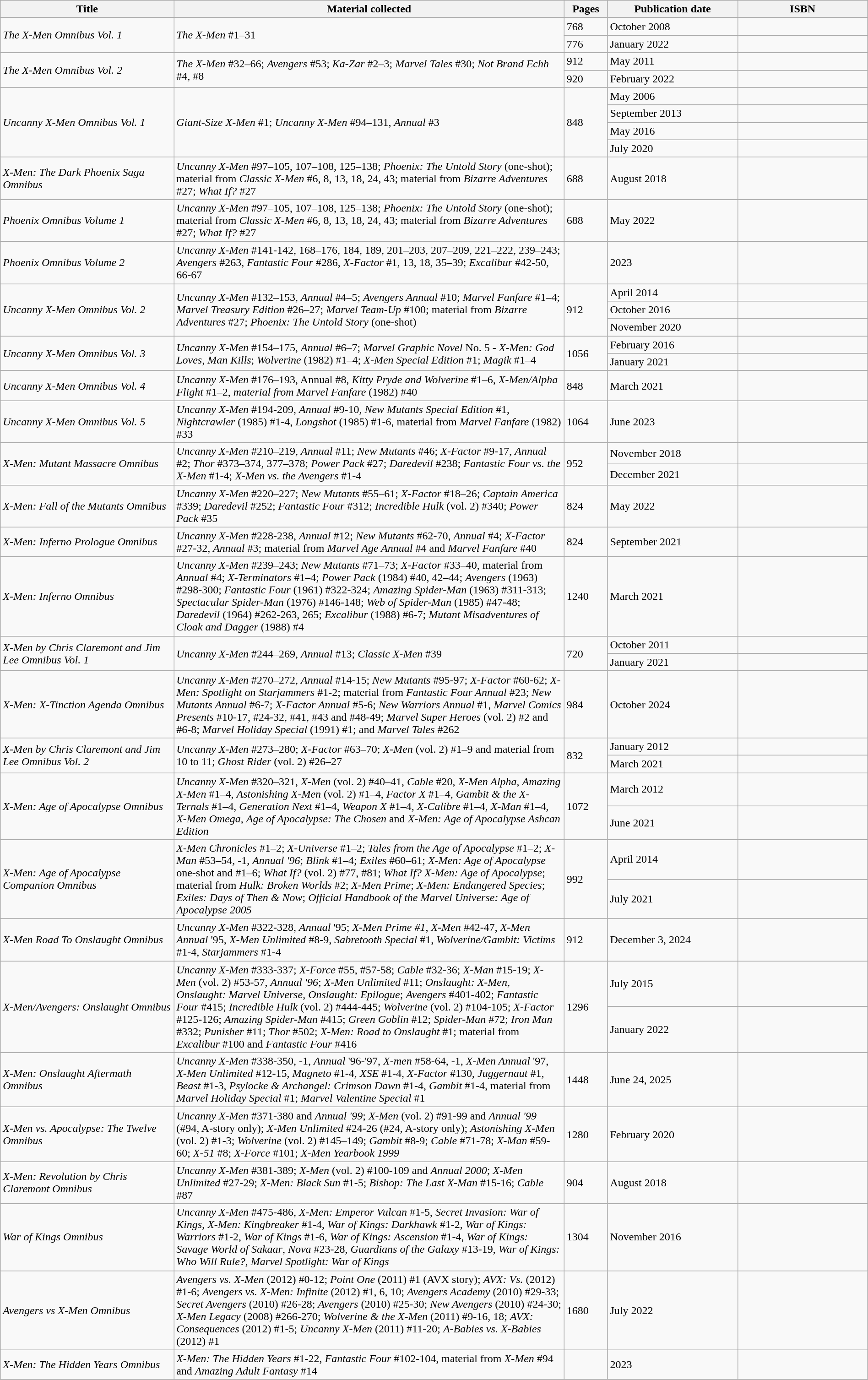<table class="wikitable" width="100%">
<tr>
<th width=20%>Title</th>
<th width=45%>Material collected</th>
<th width=5%>Pages</th>
<th width=15%>Publication date</th>
<th width=15%>ISBN</th>
</tr>
<tr>
<td rowspan="2"><em>The X-Men Omnibus Vol. 1</em></td>
<td rowspan="2"><em>The X-Men</em> #1–31</td>
<td>768</td>
<td>October 2008</td>
<td></td>
</tr>
<tr>
<td>776</td>
<td>January 2022</td>
<td></td>
</tr>
<tr>
<td rowspan="2"><em>The X-Men Omnibus Vol. 2</em></td>
<td rowspan="2"><em>The X-Men</em> #32–66; <em>Avengers</em> #53; <em>Ka-Zar</em> #2–3; <em>Marvel Tales</em> #30; <em>Not Brand Echh</em> #4, #8</td>
<td>912</td>
<td>May 2011</td>
<td></td>
</tr>
<tr>
<td>920</td>
<td>February 2022</td>
<td></td>
</tr>
<tr>
<td rowspan="4"><em>Uncanny X-Men Omnibus Vol. 1</em></td>
<td rowspan="4"><em>Giant-Size X-Men</em> #1; <em>Uncanny X-Men</em> #94–131, <em>Annual</em> #3</td>
<td rowspan="4">848</td>
<td>May 2006</td>
<td></td>
</tr>
<tr>
<td>September 2013</td>
<td></td>
</tr>
<tr>
<td>May 2016</td>
<td></td>
</tr>
<tr>
<td>July 2020</td>
<td></td>
</tr>
<tr>
<td><em>X-Men: The Dark Phoenix Saga Omnibus</em></td>
<td><em>Uncanny X-Men</em> #97–105, 107–108, 125–138; <em>Phoenix: The Untold Story</em> (one-shot); material from <em>Classic X-Men</em> #6, 8, 13, 18, 24, 43; material from <em>Bizarre Adventures</em> #27; <em>What If?</em> #27</td>
<td>688</td>
<td>August 2018</td>
<td></td>
</tr>
<tr>
<td><em>Phoenix Omnibus Volume 1</em></td>
<td><em>Uncanny X-Men</em> #97–105, 107–108, 125–138; <em>Phoenix: The Untold Story</em> (one-shot); material from <em>Classic X-Men</em> #6, 8, 13, 18, 24, 43; material from <em>Bizarre Adventures</em> #27; <em>What If?</em> #27</td>
<td>688</td>
<td>May 2022</td>
<td></td>
</tr>
<tr>
<td><em>Phoenix Omnibus Volume 2</em></td>
<td><em>Uncanny X-Men</em> #141-142, 168–176, 184, 189, 201–203, 207–209, 221–222, 239–243; <em>Avengers</em> #263, <em>Fantastic Four</em> #286, <em>X-Factor</em> #1, 13, 18, 35–39; <em>Excalibur</em> #42-50, 66-67</td>
<td></td>
<td>2023</td>
<td></td>
</tr>
<tr>
<td rowspan="3"><em>Uncanny X-Men Omnibus Vol. 2</em></td>
<td rowspan="3"><em>Uncanny X-Men</em> #132–153, <em>Annual</em> #4–5; <em>Avengers Annual</em> #10; <em>Marvel Fanfare</em> #1–4; <em>Marvel Treasury Edition</em> #26–27; <em>Marvel Team-Up</em> #100; material from <em>Bizarre Adventures</em> #27; <em>Phoenix: The Untold Story</em> (one-shot)</td>
<td rowspan="3">912</td>
<td>April 2014</td>
<td></td>
</tr>
<tr>
<td>October 2016</td>
<td></td>
</tr>
<tr>
<td>November 2020</td>
<td></td>
</tr>
<tr>
<td rowspan="2"><em>Uncanny X-Men Omnibus Vol. 3</em></td>
<td rowspan="2"><em>Uncanny X-Men</em> #154–175, <em>Annual</em> #6–7; <em>Marvel Graphic Novel</em> No. 5 - <em>X-Men: God Loves, Man Kills</em>; <em>Wolverine</em> (1982) #1–4; <em>X-Men Special Edition</em> #1; <em>Magik</em> #1–4</td>
<td rowspan="2">1056</td>
<td>February 2016</td>
<td></td>
</tr>
<tr>
<td>January 2021</td>
<td></td>
</tr>
<tr>
<td><em>Uncanny X-Men Omnibus Vol. 4</em></td>
<td><em>Uncanny X-Men</em> #176–193, Annual #8, <em>Kitty Pryde and Wolverine</em> #1–6, <em>X-Men/Alpha Flight</em> #1–2, <em>material from Marvel Fanfare</em> (1982) #40</td>
<td>848</td>
<td>March 2021</td>
<td></td>
</tr>
<tr>
<td><em>Uncanny X-Men Omnibus Vol. 5</em></td>
<td><em>Uncanny X-Men</em> #194-209, <em>Annual</em> #9-10, <em>New Mutants Special Edition</em> #1, <em>Nightcrawler</em> (1985) #1-4, <em>Longshot</em> (1985) #1-6, material from <em>Marvel Fanfare</em> (1982) #33</td>
<td>1064</td>
<td>June 2023</td>
<td></td>
</tr>
<tr>
<td rowspan="2"><em>X-Men: Mutant Massacre Omnibus</em></td>
<td rowspan="2"><em>Uncanny X-Men</em> #210–219, <em>Annual</em> #11; <em>New Mutants</em> #46; <em>X-Factor</em> #9-17, <em>Annual</em> #2; <em>Thor</em> #373–374, 377–378; <em>Power Pack</em> #27; <em>Daredevil</em> #238; <em>Fantastic Four vs. the X-Men</em> #1-4; <em>X-Men vs. the Avengers</em> #1-4</td>
<td rowspan="2">952</td>
<td>November 2018</td>
<td></td>
</tr>
<tr>
<td>December 2021</td>
<td></td>
</tr>
<tr>
<td><em>X-Men: Fall of the Mutants Omnibus</em></td>
<td><em>Uncanny X-Men</em> #220–227; <em>New Mutants</em> #55–61; <em>X-Factor</em> #18–26; <em>Captain America</em> #339; <em>Daredevil</em> #252; <em>Fantastic Four</em> #312; <em>Incredible Hulk</em> (vol. 2) #340; <em>Power Pack</em> #35</td>
<td>824</td>
<td>May 2022</td>
<td></td>
</tr>
<tr>
<td><em>X-Men: Inferno Prologue Omnibus</em></td>
<td><em>Uncanny X-Men</em> #228-238, <em>Annual</em> #12; <em>New Mutants</em> #62-70, <em>Annual</em> #4; <em>X-Factor</em> #27-32, <em>Annual</em> #3; material from <em>Marvel Age Annual</em> #4 and <em>Marvel Fanfare</em> #40</td>
<td>824</td>
<td>September 2021</td>
<td></td>
</tr>
<tr>
<td><em>X-Men: Inferno Omnibus</em></td>
<td><em>Uncanny X-Men</em> #239–243; <em>New Mutants</em> #71–73; <em>X-Factor</em> #33–40, material from <em>Annual</em> #4; <em>X-Terminators</em> #1–4; <em>Power Pack</em> (1984) #40, 42–44; <em>Avengers</em> (1963) #298-300; <em>Fantastic Four</em> (1961) #322-324; <em>Amazing Spider-Man</em> (1963) #311-313; <em>Spectacular Spider-Man</em> (1976) #146-148; <em>Web of Spider-Man</em> (1985) #47-48; <em>Daredevil</em> (1964) #262-263, 265; <em>Excalibur</em> (1988) #6-7; <em>Mutant Misadventures of Cloak and Dagger</em> (1988) #4</td>
<td>1240</td>
<td>March 2021</td>
<td></td>
</tr>
<tr>
<td rowspan="2"><em> X-Men by Chris Claremont and Jim Lee Omnibus Vol. 1</em></td>
<td rowspan="2"><em>Uncanny X-Men</em> #244–269, <em>Annual</em> #13; <em>Classic X-Men</em> #39</td>
<td rowspan="2">720</td>
<td>October 2011</td>
<td></td>
</tr>
<tr>
<td>January 2021</td>
<td></td>
</tr>
<tr>
<td rowspan="1"><em> X-Men: X-Tinction Agenda Omnibus</em></td>
<td rowspan="1"><em>Uncanny X-Men</em> #270–272, <em>Annual</em> #14-15; <em>New Mutants</em> #95-97; <em>X-Factor</em> #60-62; <em>X-Men: Spotlight on Starjammers</em> #1-2; material from <em>Fantastic Four Annual</em> #23; <em>New Mutants Annual</em> #6-7; <em>X-Factor Annual</em> #5-6; <em>New Warriors Annual</em> #1, <em>Marvel Comics Presents</em> #10-17, #24-32, #41, #43 and #48-49; <em>Marvel Super Heroes</em> (vol. 2) #2 and #6-8; <em>Marvel Holiday Special</em> (1991) #1; and <em>Marvel Tales</em> #262</td>
<td rowspan="1">984</td>
<td>October 2024</td>
<td></td>
</tr>
<tr>
<td rowspan="2"><em> X-Men by Chris Claremont and Jim Lee Omnibus Vol. 2</em></td>
<td rowspan="2"><em>Uncanny X-Men</em> #273–280; <em>X-Factor</em> #63–70; <em>X-Men</em> (vol. 2) #1–9 and material from 10 to 11; <em>Ghost Rider</em> (vol. 2) #26–27</td>
<td rowspan="2">832</td>
<td>January 2012</td>
<td></td>
</tr>
<tr>
<td>March 2021</td>
<td></td>
</tr>
<tr>
<td rowspan="2"><em>X-Men: Age of Apocalypse Omnibus</em></td>
<td rowspan="2"><em>Uncanny X-Men</em> #320–321, <em>X-Men</em> (vol. 2) #40–41, <em>Cable</em> #20, <em>X-Men Alpha</em>, <em>Amazing X-Men</em> #1–4, <em>Astonishing X-Men</em> (vol. 2) #1–4, <em>Factor X</em> #1–4, <em>Gambit & the X-Ternals</em> #1–4, <em>Generation Next</em> #1–4, <em>Weapon X</em> #1–4, <em>X-Calibre</em> #1–4, <em>X-Man</em> #1–4, <em>X-Men Omega</em>, <em>Age of Apocalypse: The Chosen</em> and <em>X-Men: Age of Apocalypse Ashcan Edition</em></td>
<td rowspan="2">1072</td>
<td>March 2012</td>
<td></td>
</tr>
<tr>
<td>June 2021</td>
<td></td>
</tr>
<tr>
<td rowspan="2"><em>X-Men: Age of Apocalypse Companion Omnibus</em></td>
<td rowspan="2"><em>X-Men Chronicles</em> #1–2; <em>X-Universe</em> #1–2; <em>Tales from the Age of Apocalypse</em> #1–2; <em>X-Man</em> #53–54, -1, <em>Annual '96</em>; <em>Blink</em> #1–4; <em>Exiles</em> #60–61; <em>X-Men: Age of Apocalypse</em> one-shot and #1–6; <em>What If?</em> (vol. 2) #77, #81; <em>What If? X-Men: Age of Apocalypse</em>; material from <em>Hulk: Broken Worlds</em> #2; <em>X-Men Prime</em>; <em>X-Men: Endangered Species</em>; <em>Exiles: Days of Then & Now</em>; <em>Official Handbook of the Marvel Universe: Age of Apocalypse 2005</em></td>
<td rowspan="2">992</td>
<td>April 2014</td>
<td></td>
</tr>
<tr>
<td>July 2021</td>
<td></td>
</tr>
<tr>
<td><em>X-Men Road To Onslaught Omnibus</em></td>
<td><em>Uncanny X-Men</em> #322-328, <em>Annual</em> '95; <em>X-Men Prime #1</em>, <em>X-Men</em> #42-47, <em>X-Men Annual</em> '95, <em>X-Men Unlimited</em> #8-9, <em>Sabretooth Special</em> #1, <em>Wolverine/Gambit: Victims</em> #1-4, <em>Starjammers</em> #1-4</td>
<td>912</td>
<td>December 3, 2024</td>
<td></td>
</tr>
<tr>
<td rowspan="2"><em>X-Men/Avengers: Onslaught Omnibus</em></td>
<td rowspan="2"><em>Uncanny X-Men</em> #333-337; <em>X-Force</em> #55, #57-58; <em>Cable</em> #32-36; <em>X-Man</em> #15-19; <em>X-Men</em> (vol. 2) #53-57, <em>Annual '96</em>; <em>X-Men Unlimited</em> #11; <em>Onslaught: X-Men</em>, <em>Onslaught: Marvel Universe</em>, <em>Onslaught: Epilogue</em>; <em>Avengers</em> #401-402; <em>Fantastic Four</em> #415; <em>Incredible Hulk</em> (vol. 2) #444-445; <em>Wolverine</em> (vol. 2) #104-105; <em>X-Factor</em> #125-126; <em>Amazing Spider-Man</em> #415; <em>Green Goblin</em> #12; <em>Spider-Man</em> #72; <em>Iron Man</em> #332; <em>Punisher</em> #11; <em>Thor</em> #502; <em>X-Men: Road to Onslaught</em> #1; material from <em>Excalibur</em> #100 and <em>Fantastic Four</em> #416</td>
<td rowspan="2">1296</td>
<td>July 2015</td>
<td></td>
</tr>
<tr>
<td>January 2022</td>
<td></td>
</tr>
<tr>
<td><em>X-Men: Onslaught Aftermath Omnibus</em></td>
<td><em>Uncanny X-Men</em> #338-350, -1, <em>Annual</em> '96-'97, <em>X-men</em> #58-64, -1, <em>X-Men Annual</em> '97, <em>X-Men Unlimited</em> #12-15, <em>Magneto</em> #1-4, <em>XSE</em> #1-4, <em>X-Factor</em> #130, <em>Juggernaut</em> #1, <em>Beast</em> #1-3, <em>Psylocke & Archangel: Crimson Dawn</em> #1-4, <em>Gambit</em> #1-4, material from <em>Marvel Holiday Special</em> #1; <em>Marvel Valentine Special</em> #1</td>
<td>1448</td>
<td>June 24, 2025</td>
<td></td>
</tr>
<tr>
<td><em>X-Men vs. Apocalypse: The Twelve Omnibus</em></td>
<td><em>Uncanny X-Men</em> #371-380 and <em>Annual '99</em>; <em>X-Men</em> (vol. 2) #91-99 and <em>Annual '99</em> (#94, A-story only); <em>X-Men Unlimited</em> #24-26 (#24, A-story only); <em>Astonishing X-Men</em> (vol. 2) #1-3; <em>Wolverine</em> (vol. 2) #145–149; <em>Gambit</em> #8-9; <em>Cable</em> #71-78; <em>X-Man</em> #59-60; <em>X-51</em> #8; <em>X-Force</em> #101; <em>X-Men Yearbook 1999</em></td>
<td>1280</td>
<td>February 2020</td>
<td></td>
</tr>
<tr>
<td><em>X-Men: Revolution by Chris Claremont Omnibus</em></td>
<td><em>Uncanny X-Men</em> #381-389; <em>X-Men</em> (vol. 2) #100-109 and <em>Annual 2000</em>; <em>X-Men Unlimited</em> #27-29; <em>X-Men: Black Sun</em> #1-5; <em>Bishop: The Last X-Man</em> #15-16; <em>Cable</em> #87</td>
<td>904</td>
<td>August 2018</td>
<td></td>
</tr>
<tr>
<td><em>War of Kings Omnibus</em></td>
<td><em>Uncanny X-Men</em> #475-486, <em>X-Men: Emperor Vulcan</em> #1-5, <em>Secret Invasion: War of Kings</em>, <em>X-Men: Kingbreaker</em> #1-4, <em>War of Kings: Darkhawk</em> #1-2, <em>War of Kings: Warriors</em> #1-2, <em>War of Kings</em> #1-6, <em>War of Kings: Ascension</em> #1-4, <em>War of Kings: Savage World of Sakaar</em>, <em>Nova</em> #23-28, <em>Guardians of the Galaxy</em> #13-19, <em>War of Kings: Who Will Rule?</em>, <em>Marvel Spotlight: War of Kings</em></td>
<td>1304</td>
<td>November 2016</td>
<td></td>
</tr>
<tr>
<td><em>Avengers vs X-Men Omnibus</em></td>
<td><em>Avengers vs. X-Men</em> (2012) #0-12; <em>Point One</em> (2011) #1 (AVX story); <em>AVX: Vs.</em> (2012) #1-6; <em>Avengers vs. X-Men: Infinite</em> (2012) #1, 6, 10; <em>Avengers Academy</em> (2010) #29-33; <em>Secret Avengers</em> (2010) #26-28; <em>Avengers</em> (2010) #25-30; <em>New Avengers</em> (2010) #24-30; <em>X-Men Legacy</em> (2008) #266-270; <em>Wolverine & the X-Men</em> (2011) #9-16, 18; <em>AVX: Consequences</em> (2012) #1-5; <em>Uncanny X-Men</em> (2011) #11-20; <em>A-Babies vs. X-Babies</em> (2012) #1</td>
<td>1680</td>
<td>July 2022</td>
<td></td>
</tr>
<tr>
<td><em>X-Men: The Hidden Years Omnibus</em></td>
<td><em>X-Men: The Hidden Years</em> #1-22, <em>Fantastic Four</em> #102-104, material from <em>X-Men</em> #94 and <em>Amazing Adult Fantasy</em> #14</td>
<td></td>
<td>2023</td>
</tr>
</table>
